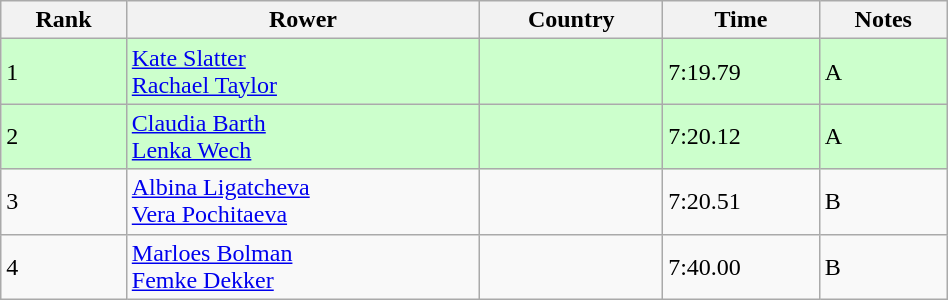<table class="wikitable sortable" width=50%>
<tr>
<th>Rank</th>
<th>Rower</th>
<th>Country</th>
<th>Time</th>
<th>Notes</th>
</tr>
<tr bgcolor=ccffcc>
<td>1</td>
<td><a href='#'>Kate Slatter</a><br><a href='#'>Rachael Taylor</a></td>
<td></td>
<td>7:19.79</td>
<td>A</td>
</tr>
<tr bgcolor=ccffcc>
<td>2</td>
<td><a href='#'>Claudia Barth</a><br><a href='#'>Lenka Wech</a></td>
<td></td>
<td>7:20.12</td>
<td>A</td>
</tr>
<tr>
<td>3</td>
<td><a href='#'>Albina Ligatcheva</a><br><a href='#'>Vera Pochitaeva</a></td>
<td></td>
<td>7:20.51</td>
<td>B</td>
</tr>
<tr>
<td>4</td>
<td><a href='#'>Marloes Bolman</a><br><a href='#'>Femke Dekker</a></td>
<td></td>
<td>7:40.00</td>
<td>B</td>
</tr>
</table>
